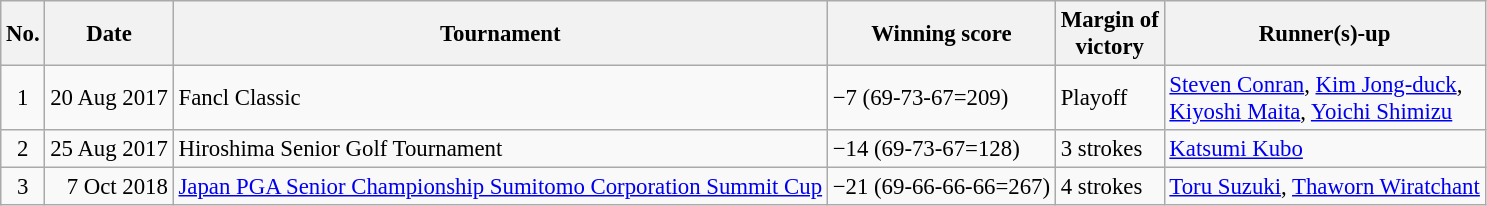<table class="wikitable" style="font-size:95%;">
<tr>
<th>No.</th>
<th>Date</th>
<th>Tournament</th>
<th>Winning score</th>
<th>Margin of<br>victory</th>
<th>Runner(s)-up</th>
</tr>
<tr>
<td align=center>1</td>
<td align=right>20 Aug 2017</td>
<td>Fancl Classic</td>
<td>−7 (69-73-67=209)</td>
<td>Playoff</td>
<td> <a href='#'>Steven Conran</a>,  <a href='#'>Kim Jong-duck</a>,<br> <a href='#'>Kiyoshi Maita</a>,  <a href='#'>Yoichi Shimizu</a></td>
</tr>
<tr>
<td align=center>2</td>
<td align=right>25 Aug 2017</td>
<td>Hiroshima Senior Golf Tournament</td>
<td>−14 (69-73-67=128)</td>
<td>3 strokes</td>
<td> <a href='#'>Katsumi Kubo</a></td>
</tr>
<tr>
<td align=center>3</td>
<td align=right>7 Oct 2018</td>
<td><a href='#'>Japan PGA Senior Championship Sumitomo Corporation Summit Cup</a></td>
<td>−21 (69-66-66-66=267)</td>
<td>4 strokes</td>
<td> <a href='#'>Toru Suzuki</a>,  <a href='#'>Thaworn Wiratchant</a></td>
</tr>
</table>
